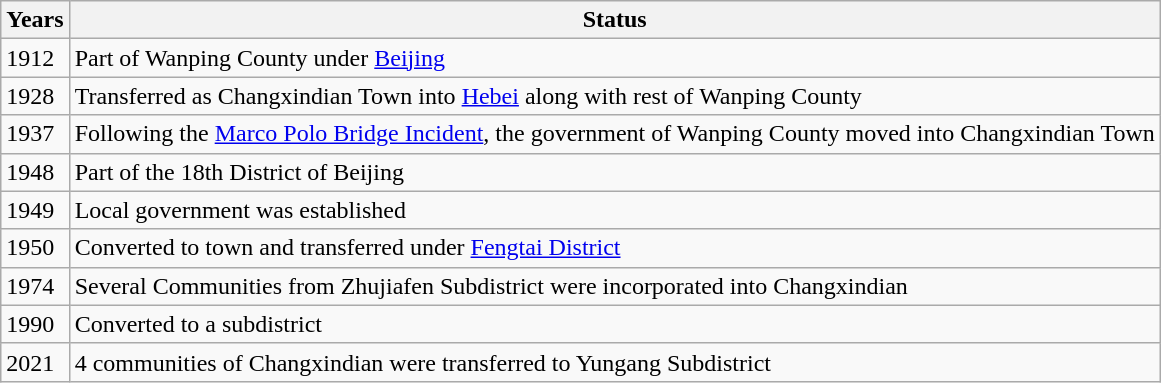<table class="wikitable">
<tr>
<th>Years</th>
<th>Status</th>
</tr>
<tr>
<td>1912</td>
<td>Part of Wanping County under <a href='#'>Beijing</a></td>
</tr>
<tr>
<td>1928</td>
<td>Transferred as Changxindian Town into <a href='#'>Hebei</a> along with rest of Wanping County</td>
</tr>
<tr>
<td>1937</td>
<td>Following the <a href='#'>Marco Polo Bridge Incident</a>, the government of Wanping County moved into Changxindian Town</td>
</tr>
<tr>
<td>1948</td>
<td>Part of the 18th District of Beijing</td>
</tr>
<tr>
<td>1949</td>
<td>Local government was established</td>
</tr>
<tr>
<td>1950</td>
<td>Converted to town and transferred under <a href='#'>Fengtai District</a></td>
</tr>
<tr>
<td>1974</td>
<td>Several Communities from Zhujiafen Subdistrict were incorporated into Changxindian</td>
</tr>
<tr>
<td>1990</td>
<td>Converted to a subdistrict</td>
</tr>
<tr>
<td>2021</td>
<td>4 communities of Changxindian were transferred to Yungang Subdistrict</td>
</tr>
</table>
